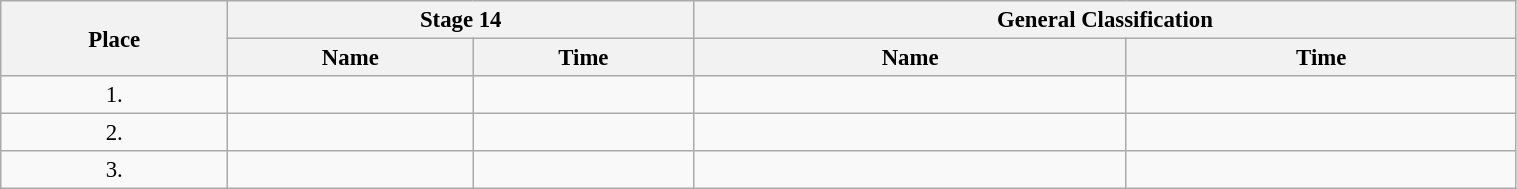<table class=wikitable style="font-size:95%" width="80%">
<tr>
<th rowspan="2">Place</th>
<th colspan="2">Stage 14</th>
<th colspan="2">General Classification</th>
</tr>
<tr>
<th>Name</th>
<th>Time</th>
<th>Name</th>
<th>Time</th>
</tr>
<tr>
<td align="center">1.</td>
<td></td>
<td></td>
<td></td>
<td></td>
</tr>
<tr>
<td align="center">2.</td>
<td></td>
<td></td>
<td></td>
<td></td>
</tr>
<tr>
<td align="center">3.</td>
<td></td>
<td></td>
<td></td>
<td></td>
</tr>
</table>
